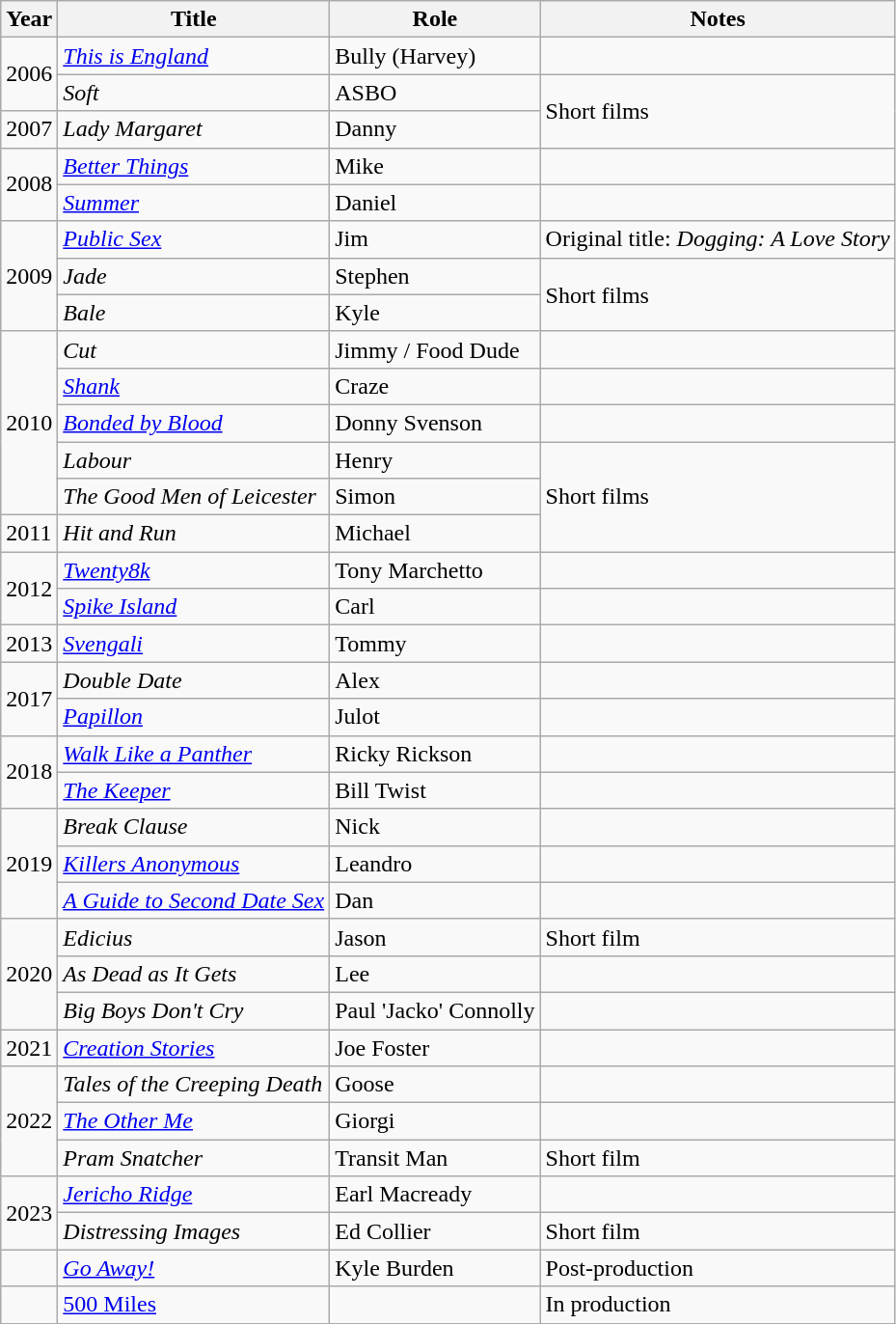<table class="wikitable sortable">
<tr>
<th>Year</th>
<th>Title</th>
<th>Role</th>
<th class = "unsortable">Notes</th>
</tr>
<tr>
<td rowspan="2">2006</td>
<td><em><a href='#'>This is England</a></em></td>
<td>Bully (Harvey)</td>
<td></td>
</tr>
<tr>
<td><em>Soft</em></td>
<td>ASBO</td>
<td rowspan="2">Short films</td>
</tr>
<tr>
<td>2007</td>
<td><em>Lady Margaret</em></td>
<td>Danny</td>
</tr>
<tr>
<td rowspan="2">2008</td>
<td><em><a href='#'>Better Things</a></em></td>
<td>Mike</td>
<td></td>
</tr>
<tr>
<td><em><a href='#'>Summer</a></em></td>
<td>Daniel</td>
<td></td>
</tr>
<tr>
<td rowspan="3">2009</td>
<td><em><a href='#'>Public Sex</a></em></td>
<td>Jim</td>
<td>Original title: <em>Dogging: A Love Story</em></td>
</tr>
<tr>
<td><em>Jade</em></td>
<td>Stephen</td>
<td rowspan="2">Short films</td>
</tr>
<tr>
<td><em>Bale</em></td>
<td>Kyle</td>
</tr>
<tr>
<td rowspan="5">2010</td>
<td><em>Cut</em></td>
<td>Jimmy / Food Dude</td>
<td></td>
</tr>
<tr>
<td><em><a href='#'>Shank</a></em></td>
<td>Craze</td>
<td></td>
</tr>
<tr>
<td><em><a href='#'>Bonded by Blood</a></em></td>
<td>Donny Svenson</td>
<td></td>
</tr>
<tr>
<td><em>Labour</em></td>
<td>Henry</td>
<td rowspan="3">Short films</td>
</tr>
<tr>
<td><em>The Good Men of Leicester</em></td>
<td>Simon</td>
</tr>
<tr>
<td>2011</td>
<td><em>Hit and Run</em></td>
<td>Michael</td>
</tr>
<tr>
<td rowspan="2">2012</td>
<td><em><a href='#'>Twenty8k</a></em></td>
<td>Tony Marchetto</td>
<td></td>
</tr>
<tr>
<td><em><a href='#'>Spike Island</a></em></td>
<td>Carl</td>
<td></td>
</tr>
<tr>
<td>2013</td>
<td><em><a href='#'>Svengali</a></em></td>
<td>Tommy</td>
<td></td>
</tr>
<tr>
<td rowspan="2">2017</td>
<td><em>Double Date</em> </td>
<td>Alex</td>
<td></td>
</tr>
<tr>
<td><em><a href='#'>Papillon</a></em> </td>
<td>Julot</td>
<td></td>
</tr>
<tr>
<td rowspan="2">2018</td>
<td><em><a href='#'>Walk Like a Panther</a></em></td>
<td>Ricky Rickson</td>
<td></td>
</tr>
<tr>
<td><em><a href='#'>The Keeper</a></em></td>
<td>Bill Twist</td>
<td></td>
</tr>
<tr>
<td rowspan="3">2019</td>
<td><em>Break Clause</em></td>
<td>Nick</td>
<td></td>
</tr>
<tr>
<td><em><a href='#'>Killers Anonymous</a></em></td>
<td>Leandro</td>
<td></td>
</tr>
<tr>
<td><em><a href='#'>A Guide to Second Date Sex</a></em></td>
<td>Dan</td>
<td></td>
</tr>
<tr>
<td rowspan="3">2020</td>
<td><em>Edicius</em></td>
<td>Jason</td>
<td>Short film</td>
</tr>
<tr>
<td><em>As Dead as It Gets</em></td>
<td>Lee</td>
<td></td>
</tr>
<tr>
<td><em>Big Boys Don't Cry</em></td>
<td>Paul 'Jacko' Connolly</td>
<td></td>
</tr>
<tr>
<td>2021</td>
<td><em><a href='#'>Creation Stories</a></em></td>
<td>Joe Foster</td>
<td></td>
</tr>
<tr>
<td rowspan="3">2022</td>
<td><em>Tales of the Creeping Death</em></td>
<td>Goose</td>
<td></td>
</tr>
<tr>
<td><em><a href='#'>The Other Me</a></em></td>
<td>Giorgi</td>
<td></td>
</tr>
<tr>
<td><em>Pram Snatcher</em></td>
<td>Transit Man</td>
<td>Short film</td>
</tr>
<tr>
<td rowspan="2">2023</td>
<td><em><a href='#'>Jericho Ridge</a></em></td>
<td>Earl Macready</td>
<td></td>
</tr>
<tr>
<td><em>Distressing Images</em></td>
<td>Ed Collier</td>
<td>Short film</td>
</tr>
<tr>
<td></td>
<td><em><a href='#'>Go Away!</a></td>
<td>Kyle Burden</td>
<td>Post-production</td>
</tr>
<tr>
<td></td>
<td></em><a href='#'>500 Miles</a><em></td>
<td></td>
<td>In production</td>
</tr>
</table>
